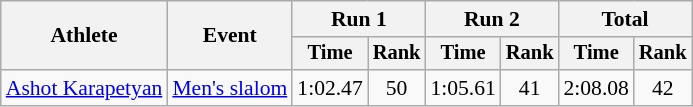<table class="wikitable" style="font-size:90%">
<tr>
<th rowspan=2>Athlete</th>
<th rowspan=2>Event</th>
<th colspan=2>Run 1</th>
<th colspan=2>Run 2</th>
<th colspan=2>Total</th>
</tr>
<tr style="font-size:95%">
<th>Time</th>
<th>Rank</th>
<th>Time</th>
<th>Rank</th>
<th>Time</th>
<th>Rank</th>
</tr>
<tr align=center>
<td align=left><a href='#'>Ashot Karapetyan</a></td>
<td align=left><a href='#'>Men's slalom</a></td>
<td>1:02.47</td>
<td>50</td>
<td>1:05.61</td>
<td>41</td>
<td>2:08.08</td>
<td>42</td>
</tr>
</table>
